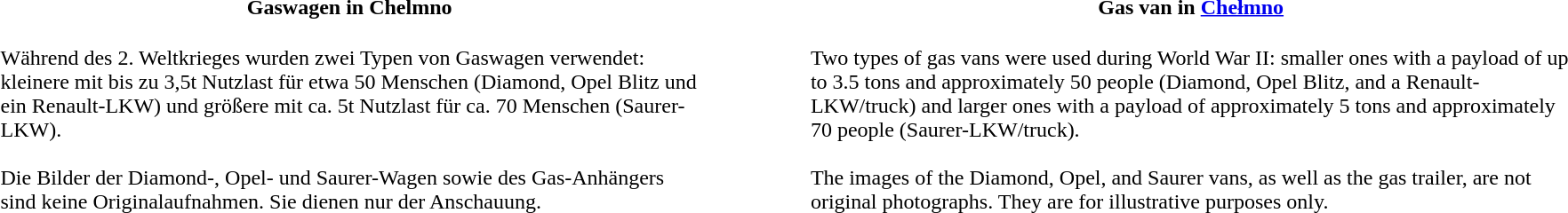<table>
<tr>
<th>Gaswagen in Chelmno</th>
<th>Gas van in <a href='#'>Chełmno</a></th>
</tr>
<tr>
<td><blockquote> Während des 2. Weltkrieges wurden zwei Typen von Gaswagen verwendet: kleinere mit bis zu 3,5t Nutzlast für etwa 50 Menschen (Diamond, Opel Blitz und ein Renault-LKW) und größere mit ca. 5t Nutzlast für ca. 70 Menschen (Saurer-LKW). <br><br>Die Bilder der Diamond-, Opel- und Saurer-Wagen sowie des Gas-Anhängers sind keine Originalaufnahmen. Sie dienen nur der Anschauung.</td>
<td><blockquote> Two types of gas vans were used during World War II: smaller ones with a payload of up to 3.5 tons and approximately 50 people (Diamond, Opel Blitz, and a Renault-LKW/truck) and larger ones with a payload of approximately 5 tons and approximately 70 people (Saurer-LKW/truck). <br><br>The images of the Diamond, Opel, and Saurer vans, as well as the gas trailer, are not original photographs. They are for illustrative purposes only.
</blockquote></td>
</tr>
</table>
